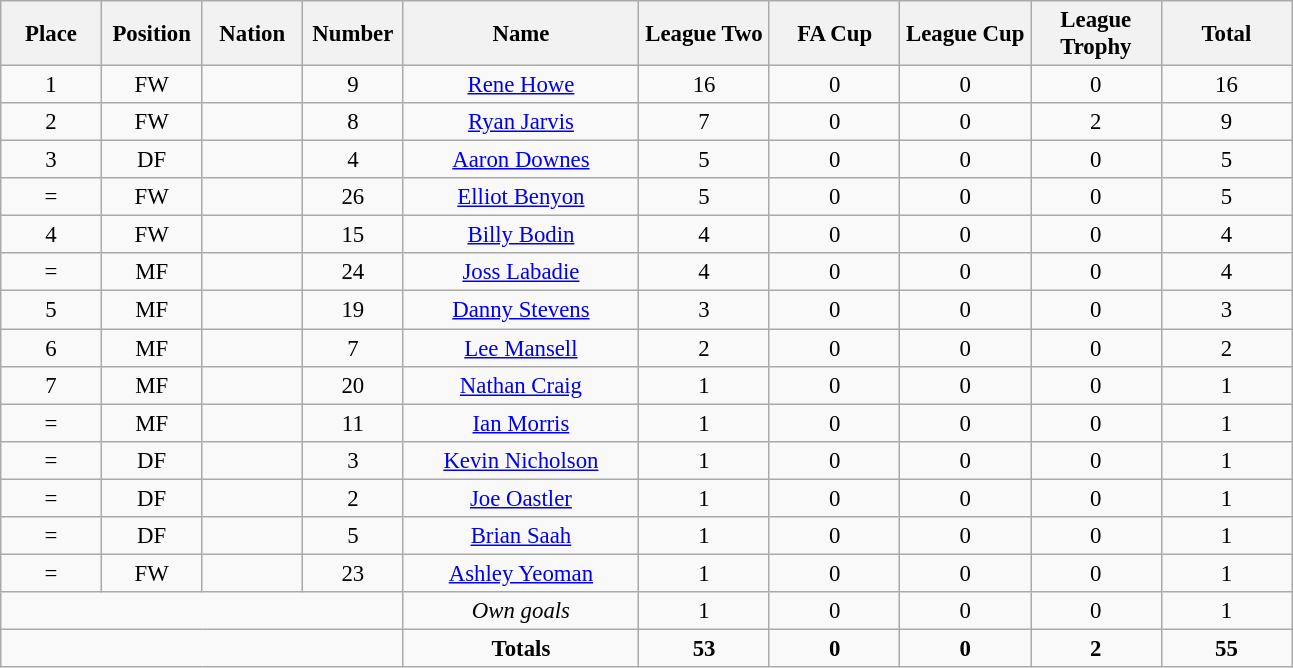<table class="wikitable" style="font-size: 95%; text-align: center;">
<tr>
<th width=60>Place</th>
<th width=60>Position</th>
<th width=60>Nation</th>
<th width=60>Number</th>
<th width=150>Name</th>
<th width=80>League Two</th>
<th width=80>FA Cup</th>
<th width=80>League Cup</th>
<th width=80>League Trophy</th>
<th width=80>Total</th>
</tr>
<tr>
<td>1</td>
<td>FW</td>
<td></td>
<td>9</td>
<td><a href='#'>Rene Howe</a></td>
<td>16</td>
<td>0</td>
<td>0</td>
<td>0</td>
<td>16</td>
</tr>
<tr>
<td>2</td>
<td>FW</td>
<td></td>
<td>8</td>
<td><a href='#'>Ryan Jarvis</a></td>
<td>7</td>
<td>0</td>
<td>0</td>
<td>2</td>
<td>9</td>
</tr>
<tr>
<td>3</td>
<td>DF</td>
<td></td>
<td>4</td>
<td><a href='#'>Aaron Downes</a></td>
<td>5</td>
<td>0</td>
<td>0</td>
<td>0</td>
<td>5</td>
</tr>
<tr>
<td>=</td>
<td>FW</td>
<td></td>
<td>26</td>
<td><a href='#'>Elliot Benyon</a></td>
<td>5</td>
<td>0</td>
<td>0</td>
<td>0</td>
<td>5</td>
</tr>
<tr>
<td>4</td>
<td>FW</td>
<td></td>
<td>15</td>
<td><a href='#'>Billy Bodin</a></td>
<td>4</td>
<td>0</td>
<td>0</td>
<td>0</td>
<td>4</td>
</tr>
<tr>
<td>=</td>
<td>MF</td>
<td></td>
<td>24</td>
<td><a href='#'>Joss Labadie</a></td>
<td>4</td>
<td>0</td>
<td>0</td>
<td>0</td>
<td>4</td>
</tr>
<tr>
<td>5</td>
<td>MF</td>
<td></td>
<td>19</td>
<td><a href='#'>Danny Stevens</a></td>
<td>3</td>
<td>0</td>
<td>0</td>
<td>0</td>
<td>3</td>
</tr>
<tr>
<td>6</td>
<td>MF</td>
<td></td>
<td>7</td>
<td><a href='#'>Lee Mansell</a></td>
<td>2</td>
<td>0</td>
<td>0</td>
<td>0</td>
<td>2</td>
</tr>
<tr>
<td>7</td>
<td>MF</td>
<td></td>
<td>20</td>
<td><a href='#'>Nathan Craig</a></td>
<td>1</td>
<td>0</td>
<td>0</td>
<td>0</td>
<td>1</td>
</tr>
<tr>
<td>=</td>
<td>MF</td>
<td></td>
<td>11</td>
<td><a href='#'>Ian Morris</a></td>
<td>1</td>
<td>0</td>
<td>0</td>
<td>0</td>
<td>1</td>
</tr>
<tr>
<td>=</td>
<td>DF</td>
<td></td>
<td>3</td>
<td><a href='#'>Kevin Nicholson</a></td>
<td>1</td>
<td>0</td>
<td>0</td>
<td>0</td>
<td>1</td>
</tr>
<tr>
<td>=</td>
<td>DF</td>
<td></td>
<td>2</td>
<td><a href='#'>Joe Oastler</a></td>
<td>1</td>
<td>0</td>
<td>0</td>
<td>0</td>
<td>1</td>
</tr>
<tr>
<td>=</td>
<td>DF</td>
<td></td>
<td>5</td>
<td><a href='#'>Brian Saah</a></td>
<td>1</td>
<td>0</td>
<td>0</td>
<td>0</td>
<td>1</td>
</tr>
<tr>
<td>=</td>
<td>FW</td>
<td></td>
<td>23</td>
<td><a href='#'>Ashley Yeoman</a></td>
<td>1</td>
<td>0</td>
<td>0</td>
<td>0</td>
<td>1</td>
</tr>
<tr>
<td colspan="4"></td>
<td><em>Own goals</em></td>
<td>1</td>
<td>0</td>
<td>0</td>
<td>0</td>
<td>1</td>
</tr>
<tr>
<td colspan="4"></td>
<td><strong>Totals</strong></td>
<td><strong>53</strong></td>
<td><strong>0</strong></td>
<td><strong>0</strong></td>
<td><strong>2</strong></td>
<td><strong>55</strong></td>
</tr>
</table>
